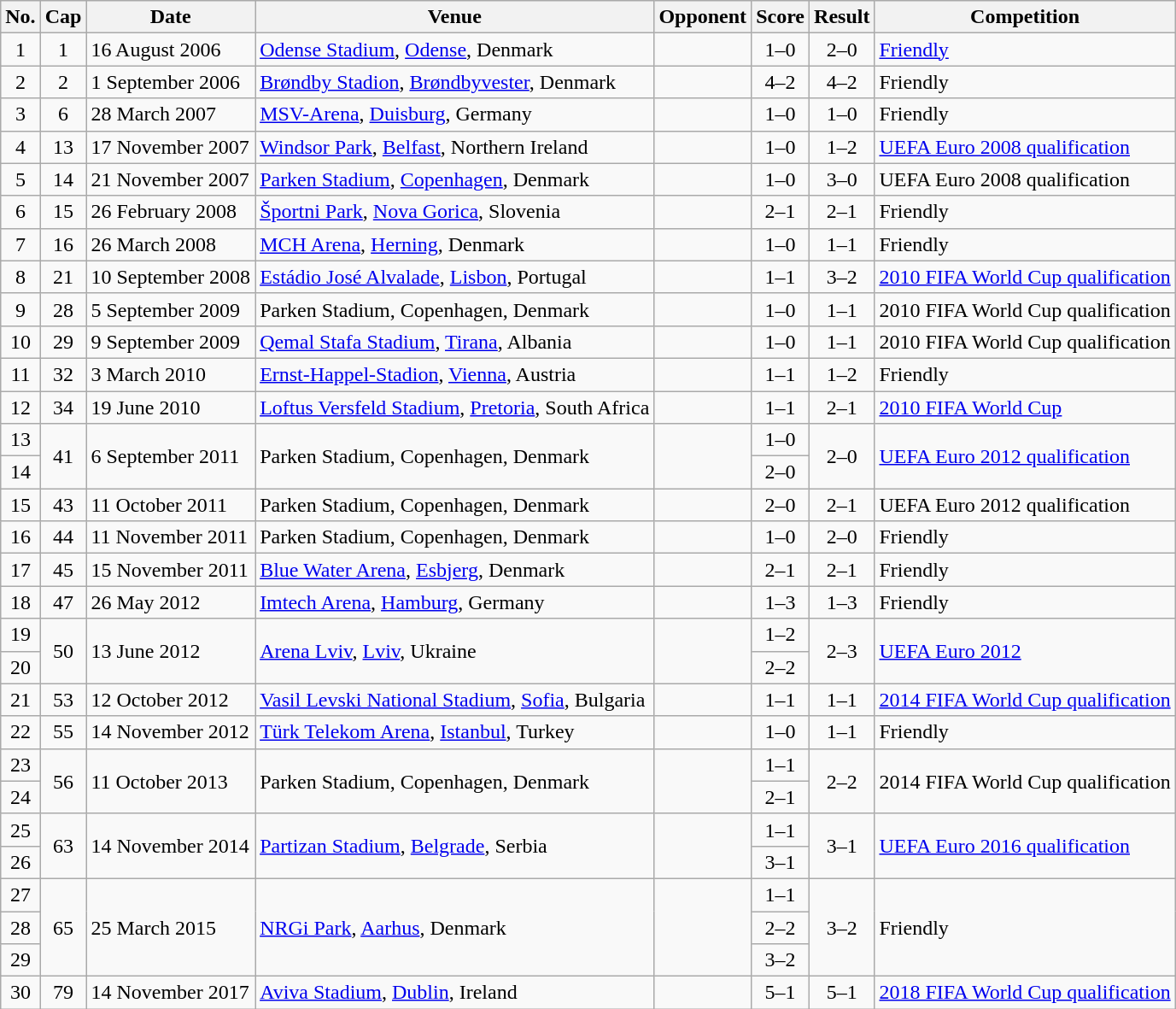<table class="wikitable sortable">
<tr>
<th scope="col">No.</th>
<th scope="col">Cap</th>
<th scope="col">Date</th>
<th scope="col">Venue</th>
<th scope="col">Opponent</th>
<th scope="col">Score</th>
<th scope="col">Result</th>
<th scope="col">Competition</th>
</tr>
<tr>
<td align="center">1</td>
<td align="center">1</td>
<td>16 August 2006</td>
<td><a href='#'>Odense Stadium</a>, <a href='#'>Odense</a>, Denmark</td>
<td></td>
<td align="center">1–0</td>
<td align="center">2–0</td>
<td><a href='#'>Friendly</a></td>
</tr>
<tr>
<td align="center">2</td>
<td align="center">2</td>
<td>1 September 2006</td>
<td><a href='#'>Brøndby Stadion</a>, <a href='#'>Brøndbyvester</a>, Denmark</td>
<td></td>
<td align="center">4–2</td>
<td align="center">4–2</td>
<td>Friendly</td>
</tr>
<tr>
<td align="center">3</td>
<td align="center">6</td>
<td>28 March 2007</td>
<td><a href='#'>MSV-Arena</a>, <a href='#'>Duisburg</a>, Germany</td>
<td></td>
<td align="center">1–0</td>
<td align="center">1–0</td>
<td>Friendly</td>
</tr>
<tr>
<td align="center">4</td>
<td align="center">13</td>
<td>17 November 2007</td>
<td><a href='#'>Windsor Park</a>, <a href='#'>Belfast</a>, Northern Ireland</td>
<td></td>
<td align="center">1–0</td>
<td align="center">1–2</td>
<td><a href='#'>UEFA Euro 2008 qualification</a></td>
</tr>
<tr>
<td align="center">5</td>
<td align="center">14</td>
<td>21 November 2007</td>
<td><a href='#'>Parken Stadium</a>, <a href='#'>Copenhagen</a>, Denmark</td>
<td></td>
<td align="center">1–0</td>
<td align="center">3–0</td>
<td>UEFA Euro 2008 qualification</td>
</tr>
<tr>
<td align="center">6</td>
<td align="center">15</td>
<td>26 February 2008</td>
<td><a href='#'>Športni Park</a>, <a href='#'>Nova Gorica</a>, Slovenia</td>
<td></td>
<td align="center">2–1</td>
<td align="center">2–1</td>
<td>Friendly</td>
</tr>
<tr>
<td align="center">7</td>
<td align="center">16</td>
<td>26 March 2008</td>
<td><a href='#'>MCH Arena</a>, <a href='#'>Herning</a>, Denmark</td>
<td></td>
<td align="center">1–0</td>
<td align="center">1–1</td>
<td>Friendly</td>
</tr>
<tr>
<td align="center">8</td>
<td align="center">21</td>
<td>10 September 2008</td>
<td><a href='#'>Estádio José Alvalade</a>, <a href='#'>Lisbon</a>, Portugal</td>
<td></td>
<td align="center">1–1</td>
<td align="center">3–2</td>
<td><a href='#'>2010 FIFA World Cup qualification</a></td>
</tr>
<tr>
<td align="center">9</td>
<td align="center">28</td>
<td>5 September 2009</td>
<td>Parken Stadium, Copenhagen, Denmark</td>
<td></td>
<td align="center">1–0</td>
<td align="center">1–1</td>
<td>2010 FIFA World Cup qualification</td>
</tr>
<tr>
<td align="center">10</td>
<td align="center">29</td>
<td>9 September 2009</td>
<td><a href='#'>Qemal Stafa Stadium</a>, <a href='#'>Tirana</a>, Albania</td>
<td></td>
<td align="center">1–0</td>
<td align="center">1–1</td>
<td>2010 FIFA World Cup qualification</td>
</tr>
<tr>
<td align="center">11</td>
<td align="center">32</td>
<td>3 March 2010</td>
<td><a href='#'>Ernst-Happel-Stadion</a>, <a href='#'>Vienna</a>, Austria</td>
<td></td>
<td align="center">1–1</td>
<td align="center">1–2</td>
<td>Friendly</td>
</tr>
<tr>
<td align="center">12</td>
<td align="center">34</td>
<td>19 June 2010</td>
<td><a href='#'>Loftus Versfeld Stadium</a>, <a href='#'>Pretoria</a>, South Africa</td>
<td></td>
<td align="center">1–1</td>
<td align="center">2–1</td>
<td><a href='#'>2010 FIFA World Cup</a></td>
</tr>
<tr>
<td align="center">13</td>
<td rowspan="2" style="text-align:center">41</td>
<td rowspan="2">6 September 2011</td>
<td rowspan="2">Parken Stadium, Copenhagen, Denmark</td>
<td rowspan="2"></td>
<td align="center">1–0</td>
<td rowspan="2" style="text-align:center">2–0</td>
<td rowspan="2"><a href='#'>UEFA Euro 2012 qualification</a></td>
</tr>
<tr>
<td align="center">14</td>
<td align="center">2–0</td>
</tr>
<tr>
<td align="center">15</td>
<td align="center">43</td>
<td>11 October 2011</td>
<td>Parken Stadium, Copenhagen, Denmark</td>
<td></td>
<td align="center">2–0</td>
<td align="center">2–1</td>
<td>UEFA Euro 2012 qualification</td>
</tr>
<tr>
<td align="center">16</td>
<td align="center">44</td>
<td>11 November 2011</td>
<td>Parken Stadium, Copenhagen, Denmark</td>
<td></td>
<td align="center">1–0</td>
<td align="center">2–0</td>
<td>Friendly</td>
</tr>
<tr>
<td align="center">17</td>
<td align="center">45</td>
<td>15 November 2011</td>
<td><a href='#'>Blue Water Arena</a>, <a href='#'>Esbjerg</a>, Denmark</td>
<td></td>
<td align="center">2–1</td>
<td align="center">2–1</td>
<td>Friendly</td>
</tr>
<tr>
<td align="center">18</td>
<td align="center">47</td>
<td>26 May 2012</td>
<td><a href='#'>Imtech Arena</a>, <a href='#'>Hamburg</a>, Germany</td>
<td></td>
<td align="center">1–3</td>
<td align="center">1–3</td>
<td>Friendly</td>
</tr>
<tr>
<td align="center">19</td>
<td rowspan="2" style="text-align:center">50</td>
<td rowspan="2">13 June 2012</td>
<td rowspan="2"><a href='#'>Arena Lviv</a>, <a href='#'>Lviv</a>, Ukraine</td>
<td rowspan="2"></td>
<td align="center">1–2</td>
<td rowspan="2" style="text-align:center">2–3</td>
<td rowspan="2"><a href='#'>UEFA Euro 2012</a></td>
</tr>
<tr>
<td align="center">20</td>
<td align="center">2–2</td>
</tr>
<tr>
<td align="center">21</td>
<td align="center">53</td>
<td>12 October 2012</td>
<td><a href='#'>Vasil Levski National Stadium</a>, <a href='#'>Sofia</a>, Bulgaria</td>
<td></td>
<td align="center">1–1</td>
<td align="center">1–1</td>
<td><a href='#'>2014 FIFA World Cup qualification</a></td>
</tr>
<tr>
<td align="center">22</td>
<td align="center">55</td>
<td>14 November 2012</td>
<td><a href='#'>Türk Telekom Arena</a>, <a href='#'>Istanbul</a>, Turkey</td>
<td></td>
<td align="center">1–0</td>
<td align="center">1–1</td>
<td>Friendly</td>
</tr>
<tr>
<td align="center">23</td>
<td rowspan="2" style="text-align:center">56</td>
<td rowspan="2">11 October 2013</td>
<td rowspan="2">Parken Stadium, Copenhagen, Denmark</td>
<td rowspan="2"></td>
<td align="center">1–1</td>
<td rowspan="2" style="text-align:center">2–2</td>
<td rowspan="2">2014 FIFA World Cup qualification</td>
</tr>
<tr>
<td align="center">24</td>
<td align="center">2–1</td>
</tr>
<tr>
<td align="center">25</td>
<td rowspan="2" style="text-align:center">63</td>
<td rowspan="2">14 November 2014</td>
<td rowspan="2"><a href='#'>Partizan Stadium</a>, <a href='#'>Belgrade</a>, Serbia</td>
<td rowspan="2"></td>
<td align="center">1–1</td>
<td rowspan="2" style="text-align:center">3–1</td>
<td rowspan="2"><a href='#'>UEFA Euro 2016 qualification</a></td>
</tr>
<tr>
<td align="center">26</td>
<td align="center">3–1</td>
</tr>
<tr>
<td align="center">27</td>
<td rowspan="3" style="text-align:center">65</td>
<td rowspan="3">25 March 2015</td>
<td rowspan="3"><a href='#'>NRGi Park</a>, <a href='#'>Aarhus</a>, Denmark</td>
<td rowspan="3"></td>
<td align="center">1–1</td>
<td rowspan="3" style="text-align:center">3–2</td>
<td rowspan="3">Friendly</td>
</tr>
<tr>
<td align="center">28</td>
<td align="center">2–2</td>
</tr>
<tr>
<td align="center">29</td>
<td align="center">3–2</td>
</tr>
<tr>
<td align="center">30</td>
<td align="center">79</td>
<td>14 November 2017</td>
<td><a href='#'>Aviva Stadium</a>, <a href='#'>Dublin</a>, Ireland</td>
<td></td>
<td align="center">5–1</td>
<td align="center">5–1</td>
<td><a href='#'>2018 FIFA World Cup qualification</a></td>
</tr>
</table>
